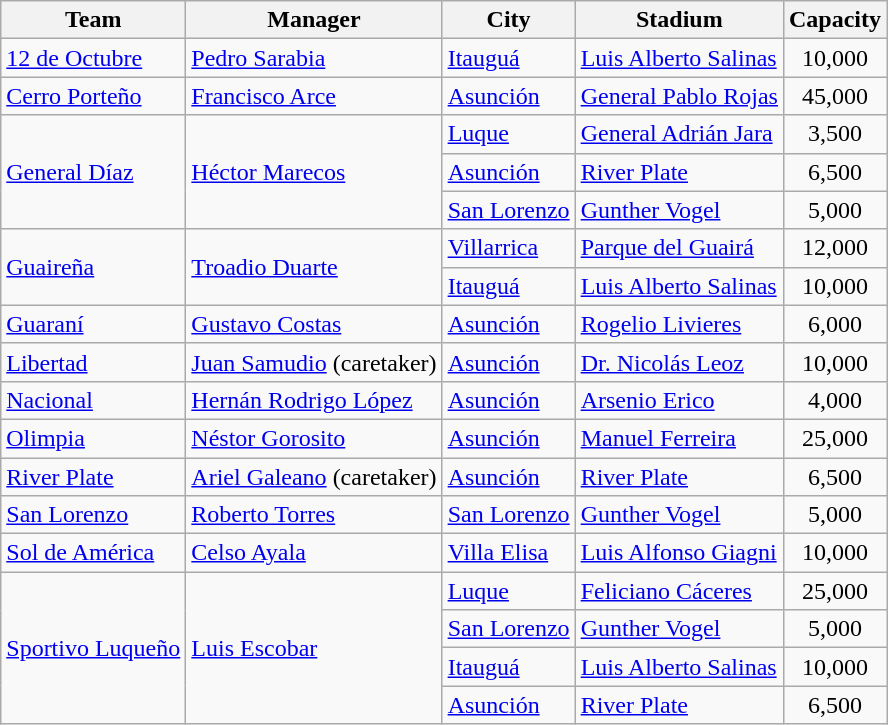<table class="wikitable sortable">
<tr>
<th>Team</th>
<th>Manager</th>
<th>City</th>
<th>Stadium</th>
<th>Capacity</th>
</tr>
<tr>
<td><a href='#'>12 de Octubre</a></td>
<td> <a href='#'>Pedro Sarabia</a></td>
<td><a href='#'>Itauguá</a></td>
<td><a href='#'>Luis Alberto Salinas</a></td>
<td align="center">10,000</td>
</tr>
<tr>
<td><a href='#'>Cerro Porteño</a></td>
<td> <a href='#'>Francisco Arce</a></td>
<td><a href='#'>Asunción</a></td>
<td><a href='#'>General Pablo Rojas</a></td>
<td align="center">45,000</td>
</tr>
<tr>
<td rowspan=3><a href='#'>General Díaz</a></td>
<td rowspan=3> <a href='#'>Héctor Marecos</a></td>
<td><a href='#'>Luque</a></td>
<td><a href='#'>General Adrián Jara</a></td>
<td align="center">3,500</td>
</tr>
<tr>
<td><a href='#'>Asunción</a></td>
<td><a href='#'>River Plate</a></td>
<td align="center">6,500</td>
</tr>
<tr>
<td><a href='#'>San Lorenzo</a></td>
<td><a href='#'>Gunther Vogel</a></td>
<td align="center">5,000</td>
</tr>
<tr>
<td rowspan=2><a href='#'>Guaireña</a></td>
<td rowspan=2> <a href='#'>Troadio Duarte</a></td>
<td><a href='#'>Villarrica</a></td>
<td><a href='#'>Parque del Guairá</a></td>
<td align="center">12,000</td>
</tr>
<tr>
<td><a href='#'>Itauguá</a></td>
<td><a href='#'>Luis Alberto Salinas</a></td>
<td align="center">10,000</td>
</tr>
<tr>
<td><a href='#'>Guaraní</a></td>
<td> <a href='#'>Gustavo Costas</a></td>
<td><a href='#'>Asunción</a></td>
<td><a href='#'>Rogelio Livieres</a></td>
<td align="center">6,000</td>
</tr>
<tr>
<td><a href='#'>Libertad</a></td>
<td> <a href='#'>Juan Samudio</a> (caretaker)</td>
<td><a href='#'>Asunción</a></td>
<td><a href='#'>Dr. Nicolás Leoz</a></td>
<td align="center">10,000</td>
</tr>
<tr>
<td><a href='#'>Nacional</a></td>
<td> <a href='#'>Hernán Rodrigo López</a></td>
<td><a href='#'>Asunción</a></td>
<td><a href='#'>Arsenio Erico</a></td>
<td align="center">4,000</td>
</tr>
<tr>
<td><a href='#'>Olimpia</a></td>
<td> <a href='#'>Néstor Gorosito</a></td>
<td><a href='#'>Asunción</a></td>
<td><a href='#'>Manuel Ferreira</a></td>
<td align="center">25,000</td>
</tr>
<tr>
<td><a href='#'>River Plate</a></td>
<td> <a href='#'>Ariel Galeano</a> (caretaker)</td>
<td><a href='#'>Asunción</a></td>
<td><a href='#'>River Plate</a></td>
<td align="center">6,500</td>
</tr>
<tr>
<td><a href='#'>San Lorenzo</a></td>
<td> <a href='#'>Roberto Torres</a></td>
<td><a href='#'>San Lorenzo</a></td>
<td><a href='#'>Gunther Vogel</a></td>
<td align="center">5,000</td>
</tr>
<tr>
<td><a href='#'>Sol de América</a></td>
<td> <a href='#'>Celso Ayala</a></td>
<td><a href='#'>Villa Elisa</a></td>
<td><a href='#'>Luis Alfonso Giagni</a></td>
<td align="center">10,000</td>
</tr>
<tr>
<td rowspan=4><a href='#'>Sportivo Luqueño</a></td>
<td rowspan=4> <a href='#'>Luis Escobar</a></td>
<td><a href='#'>Luque</a></td>
<td><a href='#'>Feliciano Cáceres</a></td>
<td align="center">25,000</td>
</tr>
<tr>
<td><a href='#'>San Lorenzo</a></td>
<td><a href='#'>Gunther Vogel</a></td>
<td align="center">5,000</td>
</tr>
<tr>
<td><a href='#'>Itauguá</a></td>
<td><a href='#'>Luis Alberto Salinas</a></td>
<td align="center">10,000</td>
</tr>
<tr>
<td><a href='#'>Asunción</a></td>
<td><a href='#'>River Plate</a></td>
<td align="center">6,500</td>
</tr>
</table>
